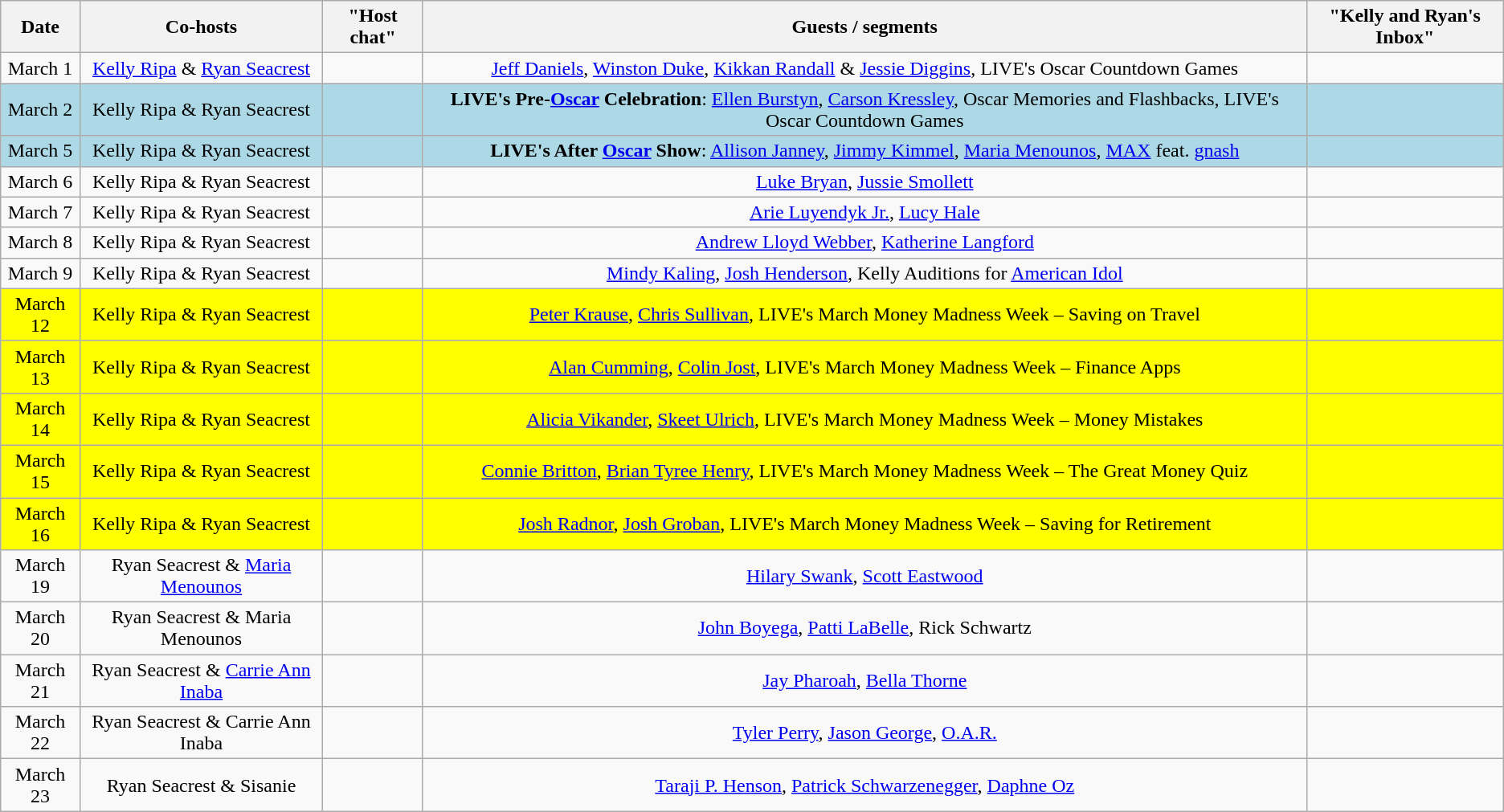<table class="wikitable sortable" style="text-align:center;">
<tr>
<th>Date</th>
<th>Co-hosts</th>
<th>"Host chat"</th>
<th>Guests / segments</th>
<th>"Kelly and Ryan's Inbox"</th>
</tr>
<tr>
<td>March 1</td>
<td><a href='#'>Kelly Ripa</a> & <a href='#'>Ryan Seacrest</a></td>
<td></td>
<td><a href='#'>Jeff Daniels</a>, <a href='#'>Winston Duke</a>, <a href='#'>Kikkan Randall</a> & <a href='#'>Jessie Diggins</a>, LIVE's Oscar Countdown Games</td>
<td></td>
</tr>
<tr style="background:lightblue;">
<td>March 2</td>
<td>Kelly Ripa & Ryan Seacrest</td>
<td></td>
<td><strong>LIVE's Pre-<a href='#'>Oscar</a> Celebration</strong>: <a href='#'>Ellen Burstyn</a>, <a href='#'>Carson Kressley</a>, Oscar Memories and Flashbacks, LIVE's Oscar Countdown Games</td>
<td></td>
</tr>
<tr style="background:lightblue;">
<td>March 5</td>
<td>Kelly Ripa & Ryan Seacrest</td>
<td></td>
<td><strong>LIVE's After <a href='#'>Oscar</a> Show</strong>: <a href='#'>Allison Janney</a>, <a href='#'>Jimmy Kimmel</a>, <a href='#'>Maria Menounos</a>, <a href='#'>MAX</a> feat. <a href='#'>gnash</a></td>
<td></td>
</tr>
<tr>
<td>March 6</td>
<td>Kelly Ripa & Ryan Seacrest</td>
<td></td>
<td><a href='#'>Luke Bryan</a>, <a href='#'>Jussie Smollett</a></td>
<td></td>
</tr>
<tr>
<td>March 7</td>
<td>Kelly Ripa & Ryan Seacrest</td>
<td></td>
<td><a href='#'>Arie Luyendyk Jr.</a>, <a href='#'>Lucy Hale</a></td>
<td></td>
</tr>
<tr>
<td>March 8</td>
<td>Kelly Ripa & Ryan Seacrest</td>
<td></td>
<td><a href='#'>Andrew Lloyd Webber</a>, <a href='#'>Katherine Langford</a></td>
<td></td>
</tr>
<tr>
<td>March 9</td>
<td>Kelly Ripa & Ryan Seacrest</td>
<td></td>
<td><a href='#'>Mindy Kaling</a>, <a href='#'>Josh Henderson</a>, Kelly Auditions for <a href='#'>American Idol</a></td>
<td></td>
</tr>
<tr style="background:yellow;">
<td>March 12</td>
<td>Kelly Ripa & Ryan Seacrest</td>
<td></td>
<td><a href='#'>Peter Krause</a>, <a href='#'>Chris Sullivan</a>, LIVE's March Money Madness Week – Saving on Travel</td>
<td></td>
</tr>
<tr style="background:yellow;">
<td>March 13</td>
<td>Kelly Ripa & Ryan Seacrest</td>
<td></td>
<td><a href='#'>Alan Cumming</a>, <a href='#'>Colin Jost</a>, LIVE's March Money Madness Week – Finance Apps</td>
<td></td>
</tr>
<tr style="background:yellow;">
<td>March 14</td>
<td>Kelly Ripa & Ryan Seacrest</td>
<td></td>
<td><a href='#'>Alicia Vikander</a>, <a href='#'>Skeet Ulrich</a>, LIVE's March Money Madness Week – Money Mistakes</td>
<td></td>
</tr>
<tr style="background:yellow;">
<td>March 15</td>
<td>Kelly Ripa & Ryan Seacrest</td>
<td></td>
<td><a href='#'>Connie Britton</a>, <a href='#'>Brian Tyree Henry</a>, LIVE's March Money Madness Week – The Great Money Quiz</td>
<td></td>
</tr>
<tr style="background:yellow;">
<td>March 16</td>
<td>Kelly Ripa & Ryan Seacrest</td>
<td></td>
<td><a href='#'>Josh Radnor</a>, <a href='#'>Josh Groban</a>, LIVE's March Money Madness Week – Saving for Retirement</td>
<td></td>
</tr>
<tr>
<td>March 19</td>
<td>Ryan Seacrest & <a href='#'>Maria Menounos</a></td>
<td></td>
<td><a href='#'>Hilary Swank</a>, <a href='#'>Scott Eastwood</a></td>
<td></td>
</tr>
<tr>
<td>March 20</td>
<td>Ryan Seacrest & Maria Menounos</td>
<td></td>
<td><a href='#'>John Boyega</a>, <a href='#'>Patti LaBelle</a>, Rick Schwartz</td>
<td></td>
</tr>
<tr>
<td>March 21</td>
<td>Ryan Seacrest & <a href='#'>Carrie Ann Inaba</a></td>
<td></td>
<td><a href='#'>Jay Pharoah</a>, <a href='#'>Bella Thorne</a></td>
<td></td>
</tr>
<tr>
<td>March 22</td>
<td>Ryan Seacrest & Carrie Ann Inaba</td>
<td></td>
<td><a href='#'>Tyler Perry</a>, <a href='#'>Jason George</a>, <a href='#'>O.A.R.</a></td>
<td></td>
</tr>
<tr>
<td>March 23</td>
<td>Ryan Seacrest & Sisanie</td>
<td></td>
<td><a href='#'>Taraji P. Henson</a>, <a href='#'>Patrick Schwarzenegger</a>, <a href='#'>Daphne Oz</a></td>
<td></td>
</tr>
</table>
